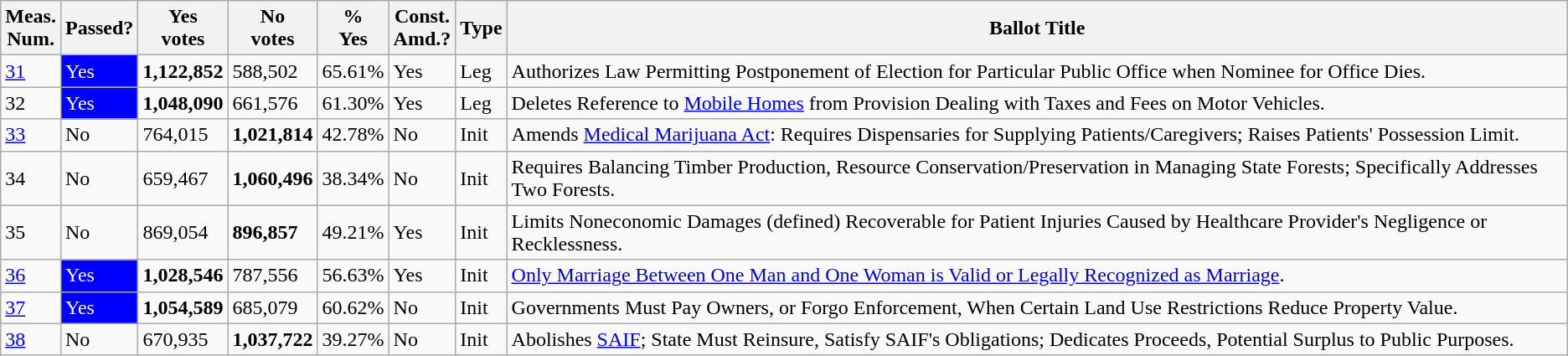<table class="wikitable sortable">
<tr>
<th>Meas.<br>Num.</th>
<th>Passed?</th>
<th>Yes<br>votes<br></th>
<th>No<br>votes<br></th>
<th>%<br>Yes</th>
<th>Const.<br>Amd.?</th>
<th>Type</th>
<th>Ballot Title</th>
</tr>
<tr>
<td><a href='#'>31</a></td>
<td style="background:blue;color:white">Yes</td>
<td><strong>1,122,852</strong></td>
<td>588,502</td>
<td>65.61%</td>
<td>Yes</td>
<td>Leg</td>
<td>Authorizes Law Permitting Postponement of Election for Particular Public Office when Nominee for Office Dies.</td>
</tr>
<tr>
<td>32</td>
<td style="background:blue;color:white">Yes</td>
<td><strong>1,048,090</strong></td>
<td>661,576</td>
<td>61.30%</td>
<td>Yes</td>
<td>Leg</td>
<td>Deletes Reference to <a href='#'>Mobile Homes</a> from Provision Dealing with Taxes and Fees on Motor Vehicles.</td>
</tr>
<tr>
<td><a href='#'>33</a></td>
<td>No</td>
<td>764,015</td>
<td><strong>1,021,814</strong></td>
<td>42.78%</td>
<td>No</td>
<td>Init</td>
<td>Amends <a href='#'>Medical Marijuana Act</a>: Requires Dispensaries for Supplying Patients/Caregivers; Raises Patients' Possession Limit.</td>
</tr>
<tr>
<td>34</td>
<td>No</td>
<td>659,467</td>
<td><strong>1,060,496</strong></td>
<td>38.34%</td>
<td>No</td>
<td>Init</td>
<td>Requires Balancing Timber Production, Resource Conservation/Preservation in Managing State Forests; Specifically Addresses Two Forests.</td>
</tr>
<tr>
<td>35</td>
<td>No</td>
<td>869,054</td>
<td><strong>896,857</strong></td>
<td>49.21%</td>
<td>Yes</td>
<td>Init</td>
<td>Limits Noneconomic Damages (defined) Recoverable for Patient Injuries Caused by Healthcare Provider's Negligence or Recklessness.</td>
</tr>
<tr>
<td><a href='#'>36</a></td>
<td style="background:blue;color:white">Yes</td>
<td><strong>1,028,546</strong></td>
<td>787,556</td>
<td>56.63%</td>
<td>Yes</td>
<td>Init</td>
<td><a href='#'>Only Marriage Between One Man and One Woman is Valid or Legally Recognized as Marriage</a>.</td>
</tr>
<tr>
<td><a href='#'>37</a></td>
<td style="background:blue;color:white">Yes</td>
<td><strong>1,054,589</strong></td>
<td>685,079</td>
<td>60.62%</td>
<td>No</td>
<td>Init</td>
<td>Governments Must Pay Owners, or Forgo Enforcement, When Certain Land Use Restrictions Reduce Property Value.</td>
</tr>
<tr>
<td><a href='#'>38</a></td>
<td>No</td>
<td>670,935</td>
<td><strong>1,037,722</strong></td>
<td>39.27%</td>
<td>No</td>
<td>Init</td>
<td>Abolishes <a href='#'>SAIF</a>; State Must Reinsure, Satisfy SAIF's Obligations; Dedicates Proceeds, Potential Surplus to Public Purposes.</td>
</tr>
</table>
